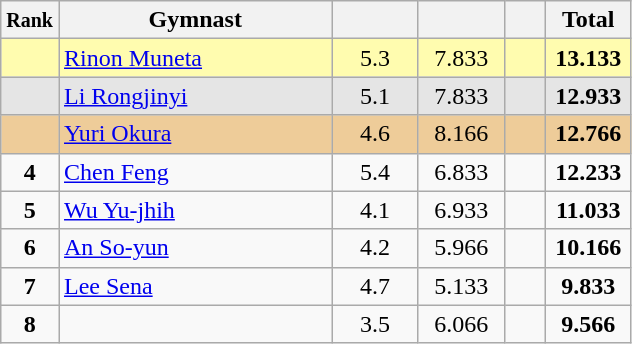<table style="text-align:center;" class="wikitable sortable">
<tr>
<th scope="col" style="width:15px;"><small>Rank</small></th>
<th scope="col" style="width:175px;">Gymnast</th>
<th scope="col" style="width:50px;"><small></small></th>
<th scope="col" style="width:50px;"><small></small></th>
<th scope="col" style="width:20px;"><small></small></th>
<th scope="col" style="width:50px;">Total</th>
</tr>
<tr style="background:#fffcaf;">
<td scope="row" style="text-align:center"><strong></strong></td>
<td style=text-align:left;"> <a href='#'>Rinon Muneta</a></td>
<td>5.3</td>
<td>7.833</td>
<td></td>
<td><strong>13.133</strong></td>
</tr>
<tr style="background:#e5e5e5;">
<td scope="row" style="text-align:center"><strong></strong></td>
<td style=text-align:left;"> <a href='#'>Li Rongjinyi</a></td>
<td>5.1</td>
<td>7.833</td>
<td></td>
<td><strong>12.933</strong></td>
</tr>
<tr style="background:#ec9;">
<td scope="row" style="text-align:center"><strong></strong></td>
<td style=text-align:left;"><em></em> <a href='#'>Yuri Okura</a></td>
<td>4.6</td>
<td>8.166</td>
<td></td>
<td><strong>12.766</strong></td>
</tr>
<tr>
<td scope="row" style="text-align:center"><strong>4</strong></td>
<td style=text-align:left;"> <a href='#'>Chen Feng</a></td>
<td>5.4</td>
<td>6.833</td>
<td></td>
<td><strong>12.233</strong></td>
</tr>
<tr>
<td scope="row" style="text-align:center"><strong>5</strong></td>
<td style=text-align:left;"> <a href='#'>Wu Yu-jhih</a></td>
<td>4.1</td>
<td>6.933</td>
<td></td>
<td><strong>11.033</strong></td>
</tr>
<tr>
<td scope="row" style="text-align:center"><strong>6</strong></td>
<td style=text-align:left;"><em></em> <a href='#'>An So-yun</a></td>
<td>4.2</td>
<td>5.966</td>
<td></td>
<td><strong>10.166</strong></td>
</tr>
<tr>
<td scope="row" style="text-align:center"><strong>7</strong></td>
<td style=text-align:left;"> <a href='#'>Lee Sena</a></td>
<td>4.7</td>
<td>5.133</td>
<td></td>
<td><strong>9.833</strong></td>
</tr>
<tr>
<td scope="row" style="text-align:center"><strong>8</strong></td>
<td style=text-align:left;"></td>
<td>3.5</td>
<td>6.066</td>
<td></td>
<td><strong>9.566</strong></td>
</tr>
</table>
